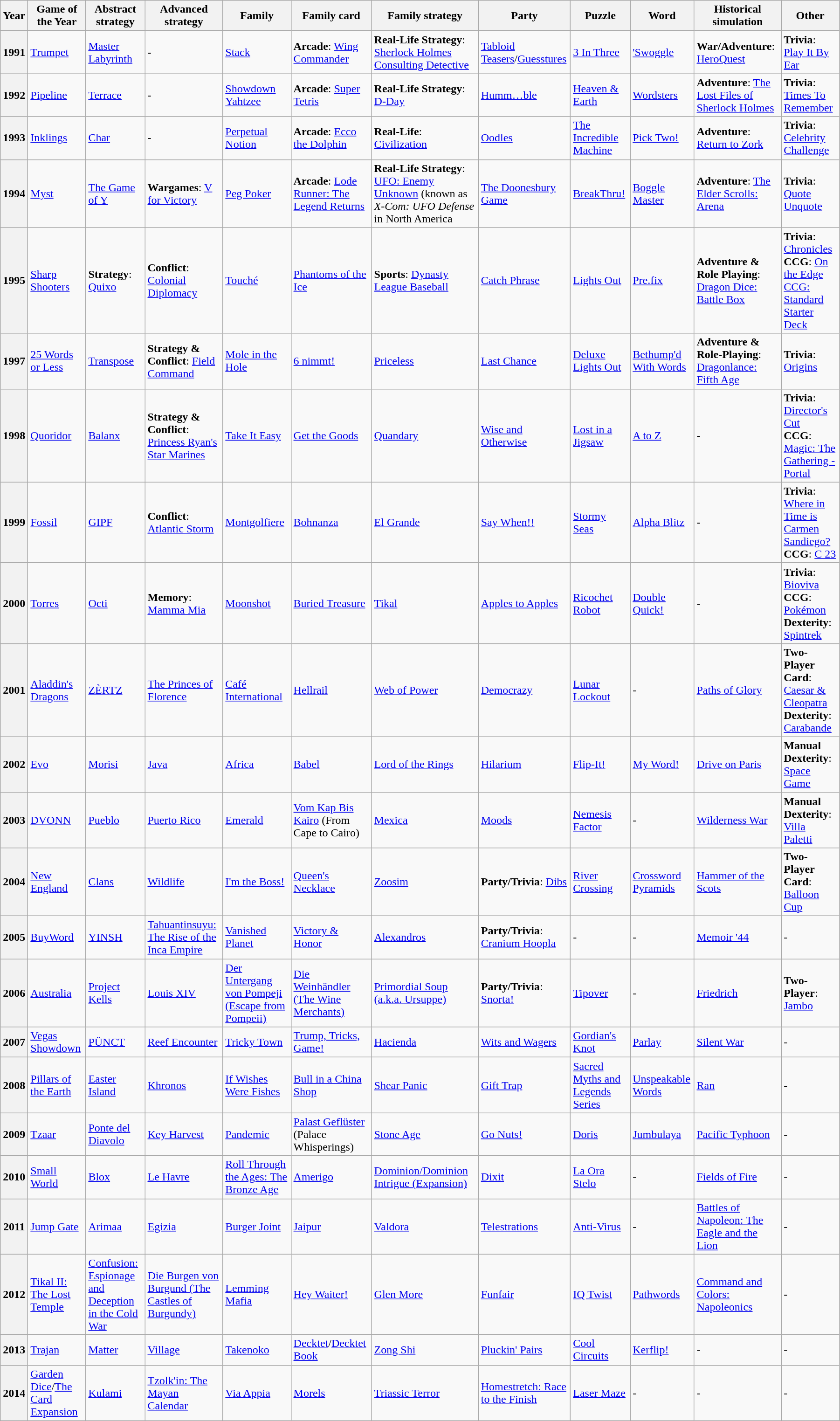<table class="wikitable" style="width:95%;">
<tr>
<th>Year</th>
<th>Game of the Year</th>
<th>Abstract strategy</th>
<th>Advanced strategy</th>
<th>Family</th>
<th>Family card</th>
<th>Family strategy</th>
<th>Party</th>
<th>Puzzle</th>
<th>Word</th>
<th>Historical simulation</th>
<th>Other</th>
</tr>
<tr>
<th>1991</th>
<td><a href='#'>Trumpet</a></td>
<td><a href='#'>Master Labyrinth</a></td>
<td>-</td>
<td><a href='#'>Stack</a></td>
<td><strong>Arcade</strong>: <a href='#'>Wing Commander</a></td>
<td><strong>Real-Life Strategy</strong>: <a href='#'>Sherlock Holmes Consulting Detective</a></td>
<td><a href='#'>Tabloid Teasers</a>/<a href='#'>Guesstures</a></td>
<td><a href='#'>3 In Three</a></td>
<td><a href='#'>'Swoggle</a></td>
<td><strong>War/Adventure</strong>: <a href='#'>HeroQuest</a></td>
<td><strong>Trivia</strong>: <a href='#'>Play It By Ear</a></td>
</tr>
<tr>
<th>1992</th>
<td><a href='#'>Pipeline</a></td>
<td><a href='#'>Terrace</a></td>
<td>-</td>
<td><a href='#'>Showdown Yahtzee</a></td>
<td><strong>Arcade</strong>: <a href='#'>Super Tetris</a></td>
<td><strong>Real-Life Strategy</strong>: <a href='#'>D-Day</a></td>
<td><a href='#'>Humm…ble</a></td>
<td><a href='#'>Heaven & Earth</a></td>
<td><a href='#'>Wordsters</a></td>
<td><strong>Adventure</strong>: <a href='#'>The Lost Files of Sherlock Holmes</a></td>
<td><strong>Trivia</strong>: <a href='#'>Times To Remember</a></td>
</tr>
<tr>
<th>1993</th>
<td><a href='#'>Inklings</a></td>
<td><a href='#'>Char</a></td>
<td>-</td>
<td><a href='#'>Perpetual Notion</a></td>
<td><strong>Arcade</strong>: <a href='#'>Ecco the Dolphin</a></td>
<td><strong>Real-Life</strong>: <a href='#'>Civilization</a></td>
<td><a href='#'>Oodles</a></td>
<td><a href='#'>The Incredible Machine</a></td>
<td><a href='#'>Pick Two!</a></td>
<td><strong>Adventure</strong>: <a href='#'>Return to Zork</a></td>
<td><strong>Trivia</strong>: <a href='#'>Celebrity Challenge</a></td>
</tr>
<tr>
<th>1994</th>
<td><a href='#'>Myst</a></td>
<td><a href='#'>The Game of Y</a></td>
<td><strong>Wargames</strong>: <a href='#'>V for Victory</a></td>
<td><a href='#'>Peg Poker</a></td>
<td><strong>Arcade</strong>: <a href='#'>Lode Runner: The Legend Returns</a></td>
<td><strong>Real-Life Strategy</strong>: <a href='#'>UFO: Enemy Unknown</a> (known as <em>X-Com: UFO Defense</em> in North America</td>
<td><a href='#'>The Doonesbury Game</a></td>
<td><a href='#'>BreakThru!</a></td>
<td><a href='#'>Boggle Master</a></td>
<td><strong>Adventure</strong>: <a href='#'>The Elder Scrolls: Arena</a></td>
<td><strong>Trivia</strong>: <a href='#'>Quote Unquote</a></td>
</tr>
<tr>
<th>1995</th>
<td><a href='#'>Sharp Shooters</a></td>
<td><strong>Strategy</strong>: <a href='#'>Quixo</a></td>
<td><strong>Conflict</strong>: <a href='#'>Colonial Diplomacy</a></td>
<td><a href='#'>Touché</a></td>
<td><a href='#'>Phantoms of the Ice</a></td>
<td><strong>Sports</strong>: <a href='#'>Dynasty League Baseball</a></td>
<td><a href='#'>Catch Phrase</a></td>
<td><a href='#'>Lights Out</a></td>
<td><a href='#'>Pre.fix</a></td>
<td><strong>Adventure & Role Playing</strong>: <a href='#'>Dragon Dice: Battle Box</a></td>
<td><strong>Trivia</strong>: <a href='#'>Chronicles</a><br><strong>CCG</strong>: <a href='#'>On the Edge CCG: Standard Starter Deck</a></td>
</tr>
<tr>
<th>1997</th>
<td><a href='#'>25 Words or Less</a></td>
<td><a href='#'>Transpose</a></td>
<td><strong>Strategy & Conflict</strong>: <a href='#'>Field Command</a></td>
<td><a href='#'>Mole in the Hole</a></td>
<td><a href='#'>6 nimmt!</a></td>
<td><a href='#'>Priceless</a></td>
<td><a href='#'>Last Chance</a></td>
<td><a href='#'>Deluxe Lights Out</a></td>
<td><a href='#'>Bethump'd With Words</a></td>
<td><strong>Adventure & Role-Playing</strong>: <a href='#'>Dragonlance: Fifth Age</a></td>
<td><strong>Trivia</strong>: <a href='#'>Origins</a></td>
</tr>
<tr>
<th>1998</th>
<td><a href='#'>Quoridor</a></td>
<td><a href='#'>Balanx</a></td>
<td><strong>Strategy & Conflict</strong>: <a href='#'>Princess Ryan's Star Marines</a></td>
<td><a href='#'>Take It Easy</a></td>
<td><a href='#'>Get the Goods</a></td>
<td><a href='#'>Quandary</a></td>
<td><a href='#'>Wise and Otherwise</a></td>
<td><a href='#'>Lost in a Jigsaw</a></td>
<td><a href='#'>A to Z</a></td>
<td>-</td>
<td><strong>Trivia</strong>: <a href='#'>Director's Cut</a><br><strong>CCG</strong>: <a href='#'>Magic: The Gathering - Portal</a></td>
</tr>
<tr>
<th>1999</th>
<td><a href='#'>Fossil</a></td>
<td><a href='#'>GIPF</a></td>
<td><strong>Conflict</strong>: <a href='#'>Atlantic Storm</a></td>
<td><a href='#'>Montgolfiere</a></td>
<td><a href='#'>Bohnanza</a></td>
<td><a href='#'>El Grande</a></td>
<td><a href='#'>Say When!!</a></td>
<td><a href='#'>Stormy Seas</a></td>
<td><a href='#'>Alpha Blitz</a></td>
<td>-</td>
<td><strong>Trivia</strong>: <a href='#'>Where in Time is Carmen Sandiego?</a><br><strong>CCG</strong>: <a href='#'>C 23</a></td>
</tr>
<tr>
<th>2000</th>
<td><a href='#'>Torres</a></td>
<td><a href='#'>Octi</a></td>
<td><strong>Memory</strong>: <a href='#'>Mamma Mia</a></td>
<td><a href='#'>Moonshot</a></td>
<td><a href='#'>Buried Treasure</a></td>
<td><a href='#'>Tikal</a></td>
<td><a href='#'>Apples to Apples</a></td>
<td><a href='#'>Ricochet Robot</a></td>
<td><a href='#'>Double Quick!</a></td>
<td>-</td>
<td><strong>Trivia</strong>: <a href='#'>Bioviva</a><br><strong>CCG</strong>: <a href='#'>Pokémon</a><br><strong>Dexterity</strong>: <a href='#'>Spintrek</a></td>
</tr>
<tr>
<th>2001</th>
<td><a href='#'>Aladdin's Dragons</a></td>
<td><a href='#'>ZÈRTZ</a></td>
<td><a href='#'>The Princes of Florence</a></td>
<td><a href='#'>Café International</a></td>
<td><a href='#'>Hellrail</a></td>
<td><a href='#'>Web of Power</a></td>
<td><a href='#'>Democrazy</a></td>
<td><a href='#'>Lunar Lockout</a></td>
<td>-</td>
<td><a href='#'>Paths of Glory</a></td>
<td><strong>Two-Player Card</strong>: <a href='#'>Caesar & Cleopatra</a><br><strong>Dexterity</strong>: <a href='#'>Carabande</a></td>
</tr>
<tr>
<th>2002</th>
<td><a href='#'>Evo</a></td>
<td><a href='#'>Morisi</a></td>
<td><a href='#'>Java</a></td>
<td><a href='#'>Africa</a></td>
<td><a href='#'>Babel</a></td>
<td><a href='#'>Lord of the Rings</a></td>
<td><a href='#'>Hilarium</a></td>
<td><a href='#'>Flip-It!</a></td>
<td><a href='#'>My Word!</a></td>
<td><a href='#'>Drive on Paris</a></td>
<td><strong>Manual Dexterity</strong>: <a href='#'>Space Game</a></td>
</tr>
<tr>
<th>2003</th>
<td><a href='#'>DVONN</a></td>
<td><a href='#'>Pueblo</a></td>
<td><a href='#'>Puerto Rico</a></td>
<td><a href='#'>Emerald</a></td>
<td><a href='#'>Vom Kap Bis Kairo</a> (From Cape to Cairo)</td>
<td><a href='#'>Mexica</a></td>
<td><a href='#'>Moods</a></td>
<td><a href='#'>Nemesis Factor</a></td>
<td>-</td>
<td><a href='#'>Wilderness War</a></td>
<td><strong>Manual Dexterity</strong>: <a href='#'>Villa Paletti</a></td>
</tr>
<tr>
<th>2004</th>
<td><a href='#'>New England</a></td>
<td><a href='#'>Clans</a></td>
<td><a href='#'>Wildlife</a></td>
<td><a href='#'>I'm the Boss!</a></td>
<td><a href='#'>Queen's Necklace</a></td>
<td><a href='#'>Zoosim</a></td>
<td><strong>Party/Trivia</strong>: <a href='#'>Dibs</a></td>
<td><a href='#'>River Crossing</a></td>
<td><a href='#'>Crossword Pyramids</a></td>
<td><a href='#'>Hammer of the Scots</a></td>
<td><strong>Two-Player Card</strong>: <a href='#'>Balloon Cup</a></td>
</tr>
<tr>
<th>2005</th>
<td><a href='#'>BuyWord</a></td>
<td><a href='#'>YINSH</a></td>
<td><a href='#'>Tahuantinsuyu: The Rise of the Inca Empire</a></td>
<td><a href='#'>Vanished Planet</a></td>
<td><a href='#'>Victory & Honor</a></td>
<td><a href='#'>Alexandros</a></td>
<td><strong>Party/Trivia</strong>: <a href='#'>Cranium Hoopla</a></td>
<td>-</td>
<td>-</td>
<td><a href='#'>Memoir '44</a></td>
<td>-</td>
</tr>
<tr>
<th>2006</th>
<td><a href='#'>Australia</a></td>
<td><a href='#'>Project Kells</a></td>
<td><a href='#'>Louis XIV</a></td>
<td><a href='#'>Der Untergang von Pompeji (Escape from Pompeii)</a></td>
<td><a href='#'>Die Weinhändler (The Wine Merchants)</a></td>
<td><a href='#'>Primordial Soup (a.k.a. Ursuppe)</a></td>
<td><strong>Party/Trivia</strong>: <a href='#'>Snorta!</a></td>
<td><a href='#'>Tipover</a></td>
<td>-</td>
<td><a href='#'>Friedrich</a></td>
<td><strong>Two-Player</strong>: <a href='#'>Jambo</a></td>
</tr>
<tr>
<th>2007</th>
<td><a href='#'>Vegas Showdown</a></td>
<td><a href='#'>PÜNCT</a></td>
<td><a href='#'>Reef Encounter</a></td>
<td><a href='#'>Tricky Town</a></td>
<td><a href='#'>Trump, Tricks, Game!</a></td>
<td><a href='#'>Hacienda</a></td>
<td><a href='#'>Wits and Wagers</a></td>
<td><a href='#'>Gordian's Knot</a></td>
<td><a href='#'>Parlay</a></td>
<td><a href='#'>Silent War</a></td>
<td>-</td>
</tr>
<tr>
<th>2008</th>
<td><a href='#'>Pillars of the Earth</a></td>
<td><a href='#'>Easter Island</a></td>
<td><a href='#'>Khronos</a></td>
<td><a href='#'>If Wishes Were Fishes</a></td>
<td><a href='#'>Bull in a China Shop</a></td>
<td><a href='#'>Shear Panic</a></td>
<td><a href='#'>Gift Trap</a></td>
<td><a href='#'>Sacred Myths and Legends Series</a></td>
<td><a href='#'>Unspeakable Words</a></td>
<td><a href='#'>Ran</a></td>
<td>-</td>
</tr>
<tr>
<th>2009</th>
<td><a href='#'>Tzaar</a></td>
<td><a href='#'>Ponte del Diavolo</a></td>
<td><a href='#'>Key Harvest</a></td>
<td><a href='#'>Pandemic</a></td>
<td><a href='#'>Palast Geflüster</a> (Palace Whisperings)</td>
<td><a href='#'>Stone Age</a></td>
<td><a href='#'>Go Nuts!</a></td>
<td><a href='#'>Doris</a></td>
<td><a href='#'>Jumbulaya</a></td>
<td><a href='#'>Pacific Typhoon</a></td>
<td>-</td>
</tr>
<tr>
<th>2010</th>
<td><a href='#'>Small World</a></td>
<td><a href='#'>Blox</a></td>
<td><a href='#'>Le Havre</a></td>
<td><a href='#'>Roll Through the Ages: The Bronze Age</a></td>
<td><a href='#'>Amerigo</a></td>
<td><a href='#'>Dominion/Dominion Intrigue (Expansion)</a></td>
<td><a href='#'>Dixit</a></td>
<td><a href='#'>La Ora Stelo</a></td>
<td>-</td>
<td><a href='#'>Fields of Fire</a></td>
<td>-</td>
</tr>
<tr>
<th>2011</th>
<td><a href='#'>Jump Gate</a></td>
<td><a href='#'>Arimaa</a></td>
<td><a href='#'>Egizia</a></td>
<td><a href='#'>Burger Joint</a></td>
<td><a href='#'>Jaipur</a></td>
<td><a href='#'>Valdora</a></td>
<td><a href='#'>Telestrations</a></td>
<td><a href='#'>Anti-Virus</a></td>
<td>-</td>
<td><a href='#'>Battles of Napoleon: The Eagle and the Lion</a></td>
<td>-</td>
</tr>
<tr>
<th>2012</th>
<td><a href='#'>Tikal II: The Lost Temple</a></td>
<td><a href='#'>Confusion: Espionage and Deception in the Cold War</a></td>
<td><a href='#'>Die Burgen von Burgund (The Castles of Burgundy)</a></td>
<td><a href='#'>Lemming Mafia</a></td>
<td><a href='#'>Hey Waiter!</a></td>
<td><a href='#'>Glen More</a></td>
<td><a href='#'>Funfair</a></td>
<td><a href='#'>IQ Twist</a></td>
<td><a href='#'>Pathwords</a></td>
<td><a href='#'>Command and Colors: Napoleonics</a></td>
<td>-</td>
</tr>
<tr>
<th>2013</th>
<td><a href='#'>Trajan</a></td>
<td><a href='#'>Matter</a></td>
<td><a href='#'>Village</a></td>
<td><a href='#'>Takenoko</a></td>
<td><a href='#'>Decktet</a>/<a href='#'>Decktet Book</a></td>
<td><a href='#'>Zong Shi</a></td>
<td><a href='#'>Pluckin' Pairs</a></td>
<td><a href='#'>Cool Circuits</a></td>
<td><a href='#'>Kerflip!</a></td>
<td>-</td>
<td>-</td>
</tr>
<tr>
<th>2014</th>
<td><a href='#'>Garden Dice</a>/<a href='#'>The Card Expansion</a></td>
<td><a href='#'>Kulami</a></td>
<td><a href='#'>Tzolk'in: The Mayan Calendar</a></td>
<td><a href='#'>Via Appia</a></td>
<td><a href='#'>Morels</a></td>
<td><a href='#'>Triassic Terror</a></td>
<td><a href='#'>Homestretch: Race to the Finish</a></td>
<td><a href='#'>Laser Maze</a></td>
<td>-</td>
<td>-</td>
<td>-</td>
</tr>
</table>
